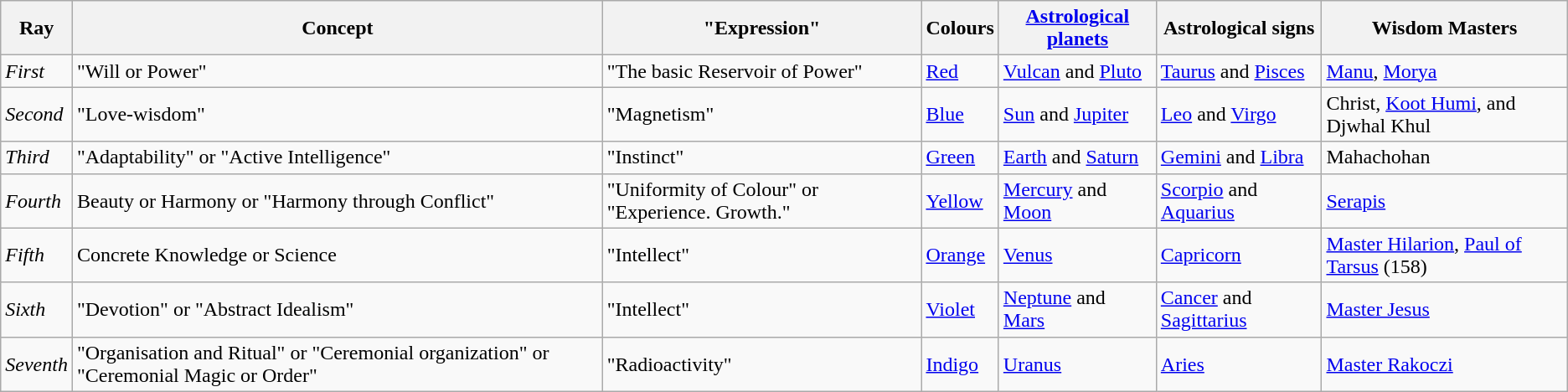<table class="wikitable">
<tr>
<th>Ray</th>
<th>Concept</th>
<th>"Expression"</th>
<th>Colours</th>
<th><a href='#'>Astrological planets</a></th>
<th>Astrological signs</th>
<th>Wisdom Masters</th>
</tr>
<tr>
<td><em>First</em></td>
<td>"Will or Power"</td>
<td>"The basic Reservoir of Power"</td>
<td><a href='#'>Red</a></td>
<td><a href='#'>Vulcan</a> and <a href='#'>Pluto</a></td>
<td><a href='#'>Taurus</a> and <a href='#'>Pisces</a></td>
<td><a href='#'>Manu</a>, <a href='#'>Morya</a></td>
</tr>
<tr>
<td><em>Second</em></td>
<td>"Love-wisdom"</td>
<td>"Magnetism"</td>
<td><a href='#'>Blue</a></td>
<td><a href='#'>Sun</a> and <a href='#'>Jupiter</a></td>
<td><a href='#'>Leo</a> and <a href='#'>Virgo</a></td>
<td>Christ, <a href='#'>Koot Humi</a>, and Djwhal Khul</td>
</tr>
<tr>
<td><em>Third</em></td>
<td>"Adaptability" or "Active Intelligence"</td>
<td>"Instinct"</td>
<td><a href='#'>Green</a></td>
<td><a href='#'>Earth</a> and <a href='#'>Saturn</a></td>
<td><a href='#'>Gemini</a> and <a href='#'>Libra</a></td>
<td>Mahachohan</td>
</tr>
<tr>
<td><em>Fourth</em></td>
<td>Beauty or Harmony or "Harmony through Conflict"</td>
<td>"Uniformity of Colour" or "Experience. Growth."</td>
<td><a href='#'>Yellow</a></td>
<td><a href='#'>Mercury</a> and <a href='#'>Moon</a></td>
<td><a href='#'>Scorpio</a> and <a href='#'>Aquarius</a></td>
<td><a href='#'>Serapis</a></td>
</tr>
<tr>
<td><em>Fifth</em></td>
<td>Concrete Knowledge or Science</td>
<td>"Intellect"</td>
<td><a href='#'>Orange</a></td>
<td><a href='#'>Venus</a></td>
<td><a href='#'>Capricorn</a></td>
<td><a href='#'>Master Hilarion</a>, <a href='#'>Paul of Tarsus</a> (158)</td>
</tr>
<tr>
<td><em>Sixth</em></td>
<td>"Devotion" or "Abstract Idealism"</td>
<td>"Intellect"</td>
<td><a href='#'>Violet</a></td>
<td><a href='#'>Neptune</a> and <a href='#'>Mars</a></td>
<td><a href='#'>Cancer</a> and <a href='#'>Sagittarius</a></td>
<td><a href='#'>Master Jesus</a></td>
</tr>
<tr>
<td><em>Seventh</em></td>
<td>"Organisation and Ritual" or "Ceremonial organization" or "Ceremonial Magic or Order"</td>
<td>"Radioactivity"</td>
<td><a href='#'>Indigo</a></td>
<td><a href='#'>Uranus</a></td>
<td><a href='#'>Aries</a></td>
<td><a href='#'>Master Rakoczi</a></td>
</tr>
</table>
